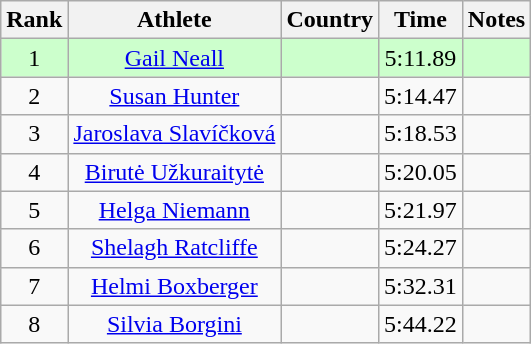<table class="wikitable sortable" style="text-align:center">
<tr>
<th>Rank</th>
<th>Athlete</th>
<th>Country</th>
<th>Time</th>
<th>Notes</th>
</tr>
<tr bgcolor=ccffcc>
<td>1</td>
<td><a href='#'>Gail Neall</a></td>
<td align=left></td>
<td>5:11.89</td>
<td></td>
</tr>
<tr>
<td>2</td>
<td><a href='#'>Susan Hunter</a></td>
<td align=left></td>
<td>5:14.47</td>
<td></td>
</tr>
<tr>
<td>3</td>
<td><a href='#'>Jaroslava Slavíčková</a></td>
<td align=left></td>
<td>5:18.53</td>
<td></td>
</tr>
<tr>
<td>4</td>
<td><a href='#'>Birutė Užkuraitytė</a></td>
<td align=left></td>
<td>5:20.05</td>
<td></td>
</tr>
<tr>
<td>5</td>
<td><a href='#'>Helga Niemann</a></td>
<td align=left></td>
<td>5:21.97</td>
<td></td>
</tr>
<tr>
<td>6</td>
<td><a href='#'>Shelagh Ratcliffe</a></td>
<td align=left></td>
<td>5:24.27</td>
<td></td>
</tr>
<tr>
<td>7</td>
<td><a href='#'>Helmi Boxberger</a></td>
<td align=left></td>
<td>5:32.31</td>
<td></td>
</tr>
<tr>
<td>8</td>
<td><a href='#'>Silvia Borgini</a></td>
<td align=left></td>
<td>5:44.22</td>
<td></td>
</tr>
</table>
